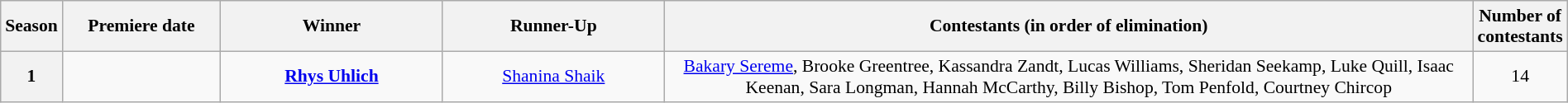<table class="wikitable" style="font-size:90%; width:100%; text-align: center;">
<tr>
<th style="width:3%;">Season</th>
<th style="width:10%;">Premiere date</th>
<th width=14%>Winner</th>
<th width=14%>Runner-Up</th>
<th style="width:51%;">Contestants (in order of elimination)</th>
<th style="width:4%;">Number of contestants</th>
</tr>
<tr>
<th>1</th>
<td></td>
<td><strong><a href='#'>Rhys Uhlich</a></strong></td>
<td><a href='#'>Shanina Shaik</a></td>
<td><a href='#'>Bakary Sereme</a>, Brooke Greentree, Kassandra Zandt, Lucas Williams, Sheridan Seekamp, Luke Quill, Isaac Keenan, Sara Longman, Hannah McCarthy, Billy Bishop, Tom Penfold, Courtney Chircop</td>
<td>14</td>
</tr>
</table>
